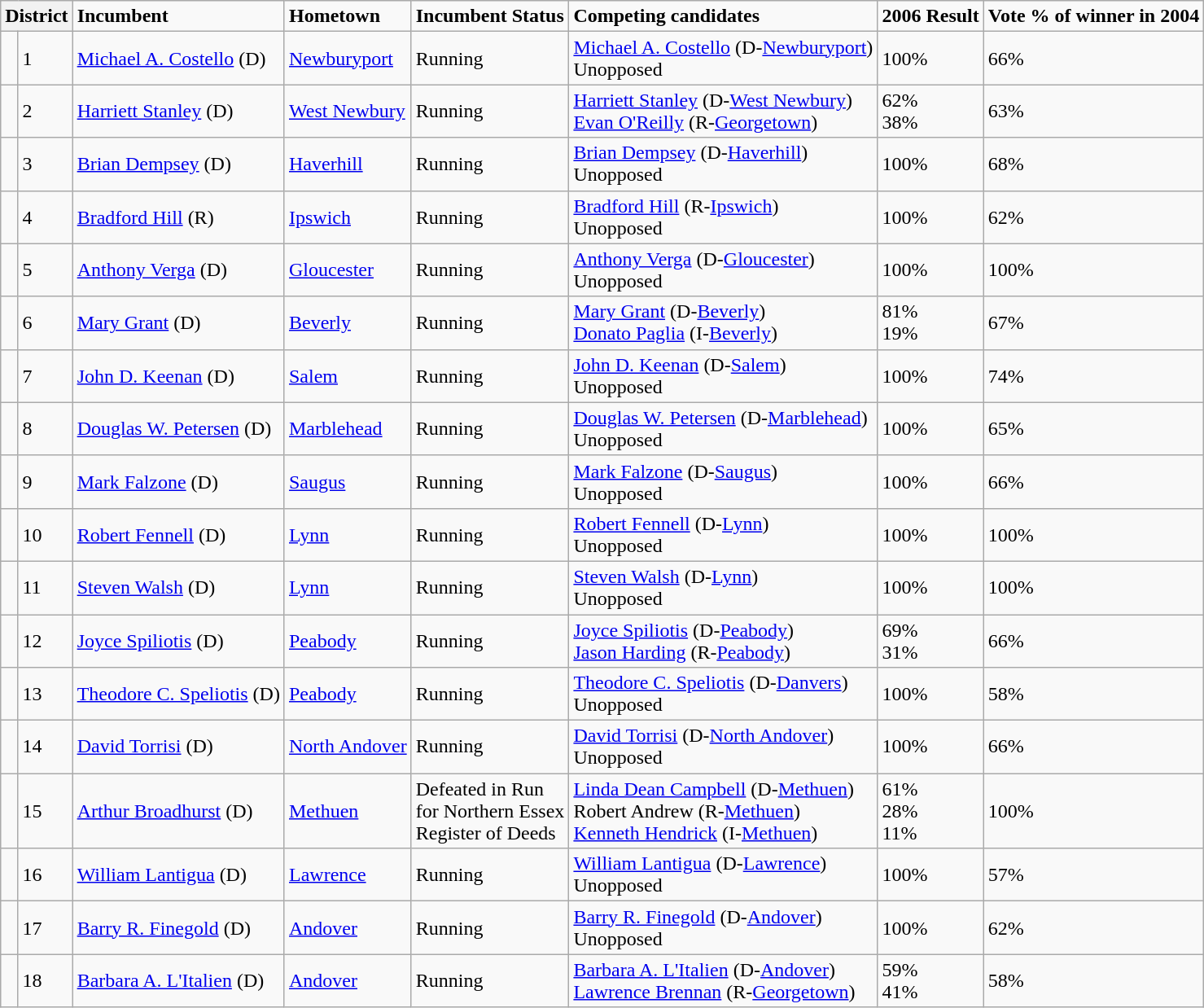<table class="wikitable">
<tr ">
<th colspan="2" style="text-align:center;"><strong>District</strong></th>
<td><strong>Incumbent</strong></td>
<td><strong>Hometown</strong></td>
<td><strong>Incumbent Status</strong></td>
<td><strong>Competing candidates</strong></td>
<td><strong>2006 Result</strong></td>
<td><strong>Vote % of winner in 2004 </strong></td>
</tr>
<tr>
<td></td>
<td>1</td>
<td><a href='#'>Michael A. Costello</a> (D)</td>
<td><a href='#'>Newburyport</a></td>
<td>Running</td>
<td><a href='#'>Michael A. Costello</a> (D-<a href='#'>Newburyport</a>) <br> Unopposed</td>
<td>100%</td>
<td>66%</td>
</tr>
<tr>
<td></td>
<td>2</td>
<td><a href='#'>Harriett Stanley</a> (D)</td>
<td><a href='#'>West Newbury</a></td>
<td>Running</td>
<td><a href='#'>Harriett Stanley</a> (D-<a href='#'>West Newbury</a>) <br> <a href='#'>Evan O'Reilly</a> (R-<a href='#'>Georgetown</a>)</td>
<td>62% <br> 38%</td>
<td>63%</td>
</tr>
<tr>
<td></td>
<td>3</td>
<td><a href='#'>Brian Dempsey</a> (D)</td>
<td><a href='#'>Haverhill</a></td>
<td>Running</td>
<td><a href='#'>Brian Dempsey</a> (D-<a href='#'>Haverhill</a>) <br> Unopposed</td>
<td>100%</td>
<td>68%</td>
</tr>
<tr>
<td></td>
<td>4</td>
<td><a href='#'>Bradford Hill</a> (R)</td>
<td><a href='#'>Ipswich</a></td>
<td>Running</td>
<td><a href='#'>Bradford Hill</a> (R-<a href='#'>Ipswich</a>) <br> Unopposed</td>
<td>100%</td>
<td>62%</td>
</tr>
<tr>
<td></td>
<td>5</td>
<td><a href='#'>Anthony Verga</a> (D)</td>
<td><a href='#'>Gloucester</a></td>
<td>Running</td>
<td><a href='#'>Anthony Verga</a> (D-<a href='#'>Gloucester</a>) <br> Unopposed</td>
<td>100%</td>
<td>100%</td>
</tr>
<tr>
<td></td>
<td>6</td>
<td><a href='#'>Mary Grant</a> (D)</td>
<td><a href='#'>Beverly</a></td>
<td>Running</td>
<td><a href='#'>Mary Grant</a> (D-<a href='#'>Beverly</a>) <br> <a href='#'>Donato Paglia</a> (I-<a href='#'>Beverly</a>)</td>
<td>81% <br> 19%</td>
<td>67%</td>
</tr>
<tr>
<td></td>
<td>7</td>
<td><a href='#'>John D. Keenan</a> (D)</td>
<td><a href='#'>Salem</a></td>
<td>Running</td>
<td><a href='#'>John D. Keenan</a> (D-<a href='#'>Salem</a>) <br> Unopposed</td>
<td>100%</td>
<td>74%</td>
</tr>
<tr>
<td></td>
<td>8</td>
<td><a href='#'>Douglas W. Petersen</a> (D)</td>
<td><a href='#'>Marblehead</a></td>
<td>Running</td>
<td><a href='#'>Douglas W. Petersen</a> (D-<a href='#'>Marblehead</a>) <br> Unopposed</td>
<td>100%</td>
<td>65%</td>
</tr>
<tr>
<td></td>
<td>9</td>
<td><a href='#'>Mark Falzone</a> (D)</td>
<td><a href='#'>Saugus</a></td>
<td>Running</td>
<td><a href='#'>Mark Falzone</a> (D-<a href='#'>Saugus</a>) <br> Unopposed</td>
<td>100%</td>
<td>66%</td>
</tr>
<tr>
<td></td>
<td>10</td>
<td><a href='#'>Robert Fennell</a> (D)</td>
<td><a href='#'>Lynn</a></td>
<td>Running</td>
<td><a href='#'>Robert Fennell</a> (D-<a href='#'>Lynn</a>) <br> Unopposed</td>
<td>100%</td>
<td>100%</td>
</tr>
<tr>
<td></td>
<td>11</td>
<td><a href='#'>Steven Walsh</a> (D)</td>
<td><a href='#'>Lynn</a></td>
<td>Running</td>
<td><a href='#'>Steven Walsh</a> (D-<a href='#'>Lynn</a>) <br> Unopposed</td>
<td>100%</td>
<td>100%</td>
</tr>
<tr>
<td></td>
<td>12</td>
<td><a href='#'>Joyce Spiliotis</a> (D)</td>
<td><a href='#'>Peabody</a></td>
<td>Running</td>
<td><a href='#'>Joyce Spiliotis</a> (D-<a href='#'>Peabody</a>) <br> <a href='#'>Jason Harding</a> (R-<a href='#'>Peabody</a>)</td>
<td>69% <br> 31%</td>
<td>66%</td>
</tr>
<tr>
<td></td>
<td>13</td>
<td><a href='#'>Theodore C. Speliotis</a> (D)</td>
<td><a href='#'>Peabody</a></td>
<td>Running</td>
<td><a href='#'>Theodore C. Speliotis</a> (D-<a href='#'>Danvers</a>) <br> Unopposed</td>
<td>100%</td>
<td>58%</td>
</tr>
<tr>
<td></td>
<td>14</td>
<td><a href='#'>David Torrisi</a> (D)</td>
<td><a href='#'>North Andover</a></td>
<td>Running</td>
<td><a href='#'>David Torrisi</a> (D-<a href='#'>North Andover</a>) <br> Unopposed</td>
<td>100%</td>
<td>66%</td>
</tr>
<tr>
<td></td>
<td>15</td>
<td><a href='#'>Arthur Broadhurst</a> (D)</td>
<td><a href='#'>Methuen</a></td>
<td>Defeated in Run<br> for Northern Essex <br>Register of Deeds</td>
<td><a href='#'>Linda Dean Campbell</a> (D-<a href='#'>Methuen</a>) <br> Robert Andrew (R-<a href='#'>Methuen</a>) <br> <a href='#'>Kenneth Hendrick</a> (I-<a href='#'>Methuen</a>)</td>
<td>61% <br> 28% <br> 11%</td>
<td>100%</td>
</tr>
<tr>
<td></td>
<td>16</td>
<td><a href='#'>William Lantigua</a> (D)</td>
<td><a href='#'>Lawrence</a></td>
<td>Running</td>
<td><a href='#'>William Lantigua</a> (D-<a href='#'>Lawrence</a>) <br> Unopposed</td>
<td>100%</td>
<td>57%</td>
</tr>
<tr>
<td></td>
<td>17</td>
<td><a href='#'>Barry R. Finegold</a> (D)</td>
<td><a href='#'>Andover</a></td>
<td>Running</td>
<td><a href='#'>Barry R. Finegold</a> (D-<a href='#'>Andover</a>) <br> Unopposed</td>
<td>100%</td>
<td>62%</td>
</tr>
<tr>
<td></td>
<td>18</td>
<td><a href='#'>Barbara A. L'Italien</a> (D)</td>
<td><a href='#'>Andover</a></td>
<td>Running</td>
<td><a href='#'>Barbara A. L'Italien</a> (D-<a href='#'>Andover</a>) <br> <a href='#'>Lawrence Brennan</a> (R-<a href='#'>Georgetown</a>)</td>
<td>59% <br> 41%</td>
<td>58%</td>
</tr>
</table>
